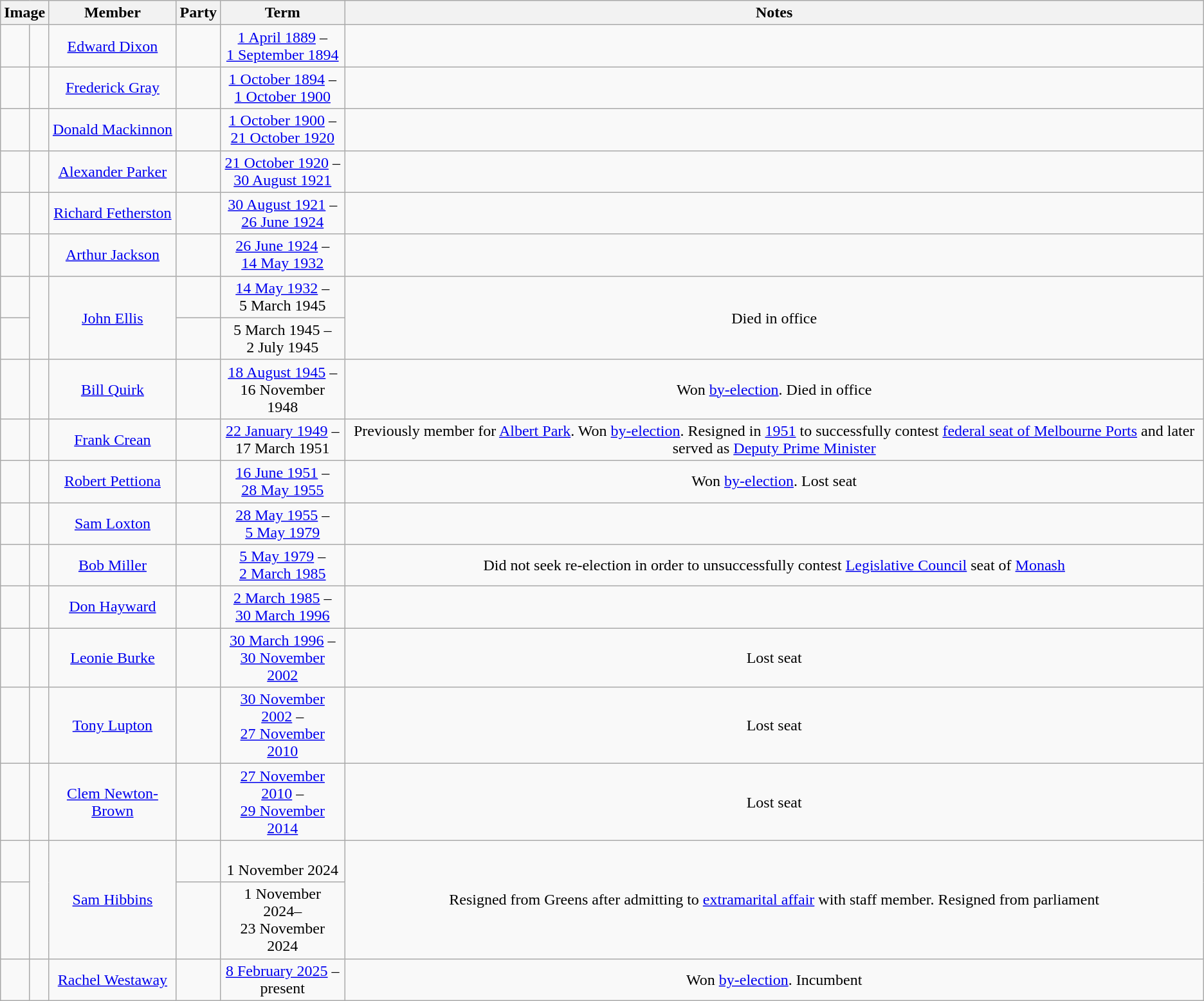<table class="wikitable" style="text-align:center">
<tr>
<th colspan=2>Image</th>
<th>Member</th>
<th>Party</th>
<th>Term</th>
<th>Notes</th>
</tr>
<tr>
<td> </td>
<td></td>
<td><a href='#'>Edward Dixon</a><br></td>
<td></td>
<td><a href='#'>1 April 1889</a> –<br> <a href='#'>1 September 1894</a></td>
<td></td>
</tr>
<tr>
<td> </td>
<td></td>
<td><a href='#'>Frederick Gray</a><br></td>
<td></td>
<td><a href='#'>1 October 1894</a> –<br> <a href='#'>1 October 1900</a></td>
<td></td>
</tr>
<tr>
<td> </td>
<td></td>
<td><a href='#'>Donald Mackinnon</a><br></td>
<td></td>
<td><a href='#'>1 October 1900</a> –<br> <a href='#'>21 October 1920</a></td>
<td></td>
</tr>
<tr>
<td> </td>
<td></td>
<td><a href='#'>Alexander Parker</a><br></td>
<td></td>
<td><a href='#'>21 October 1920</a> –<br> <a href='#'>30 August 1921</a></td>
<td></td>
</tr>
<tr>
<td> </td>
<td></td>
<td><a href='#'>Richard Fetherston</a><br></td>
<td></td>
<td><a href='#'>30 August 1921</a> –<br> <a href='#'>26 June 1924</a></td>
<td></td>
</tr>
<tr>
<td> </td>
<td></td>
<td><a href='#'>Arthur Jackson</a><br></td>
<td></td>
<td><a href='#'>26 June 1924</a> –<br> <a href='#'>14 May 1932</a></td>
<td></td>
</tr>
<tr>
<td> </td>
<td rowspan=2></td>
<td rowspan=2><a href='#'>John Ellis</a><br></td>
<td></td>
<td><a href='#'>14 May 1932</a> –<br> 5 March 1945</td>
<td rowspan=2>Died in office</td>
</tr>
<tr>
<td> </td>
<td></td>
<td>5 March 1945 –<br> 2 July 1945</td>
</tr>
<tr>
<td> </td>
<td></td>
<td><a href='#'>Bill Quirk</a><br></td>
<td></td>
<td><a href='#'>18 August 1945</a> –<br> 16 November 1948</td>
<td>Won <a href='#'>by-election</a>. Died in office</td>
</tr>
<tr>
<td> </td>
<td></td>
<td><a href='#'>Frank Crean</a><br></td>
<td></td>
<td><a href='#'>22 January 1949</a> –<br> 17 March 1951</td>
<td>Previously member for <a href='#'>Albert Park</a>. Won <a href='#'>by-election</a>. Resigned in <a href='#'>1951</a> to successfully contest <a href='#'>federal seat of Melbourne Ports</a> and later served as <a href='#'>Deputy Prime Minister</a></td>
</tr>
<tr>
<td> </td>
<td></td>
<td><a href='#'>Robert Pettiona</a><br></td>
<td></td>
<td><a href='#'>16 June 1951</a> –<br> <a href='#'>28 May 1955</a></td>
<td>Won <a href='#'>by-election</a>. Lost seat</td>
</tr>
<tr>
<td> </td>
<td></td>
<td><a href='#'>Sam Loxton</a><br></td>
<td></td>
<td><a href='#'>28 May 1955</a> –<br> <a href='#'>5 May 1979</a></td>
<td></td>
</tr>
<tr>
<td> </td>
<td></td>
<td><a href='#'>Bob Miller</a><br></td>
<td></td>
<td><a href='#'>5 May 1979</a> –<br> <a href='#'>2 March 1985</a></td>
<td>Did not seek re-election in order to unsuccessfully contest <a href='#'>Legislative Council</a> seat of <a href='#'>Monash</a></td>
</tr>
<tr>
<td> </td>
<td></td>
<td><a href='#'>Don Hayward</a><br></td>
<td></td>
<td><a href='#'>2 March 1985</a> –<br> <a href='#'>30 March 1996</a></td>
<td></td>
</tr>
<tr>
<td> </td>
<td></td>
<td><a href='#'>Leonie Burke</a><br></td>
<td></td>
<td><a href='#'>30 March 1996</a> –<br> <a href='#'>30 November 2002</a></td>
<td>Lost seat</td>
</tr>
<tr>
<td> </td>
<td></td>
<td><a href='#'>Tony Lupton</a><br></td>
<td></td>
<td><a href='#'>30 November 2002</a> –<br> <a href='#'>27 November 2010</a></td>
<td>Lost seat</td>
</tr>
<tr>
<td> </td>
<td></td>
<td><a href='#'>Clem Newton-Brown</a><br></td>
<td></td>
<td><a href='#'>27 November 2010</a> –<br> <a href='#'>29 November 2014</a></td>
<td>Lost seat</td>
</tr>
<tr>
<td> </td>
<td rowspan=2></td>
<td rowspan=2><a href='#'>Sam Hibbins</a><br></td>
<td></td>
<td><br> 1 November 2024</td>
<td rowspan=2>Resigned from Greens after admitting to <a href='#'>extramarital affair</a> with staff member. Resigned from parliament</td>
</tr>
<tr>
<td> </td>
<td></td>
<td>1 November 2024–<br> 23 November 2024</td>
</tr>
<tr>
<td> </td>
<td></td>
<td><a href='#'>Rachel Westaway</a></td>
<td></td>
<td><a href='#'>8 February 2025</a> –<br> present</td>
<td>Won <a href='#'>by-election</a>. Incumbent</td>
</tr>
</table>
